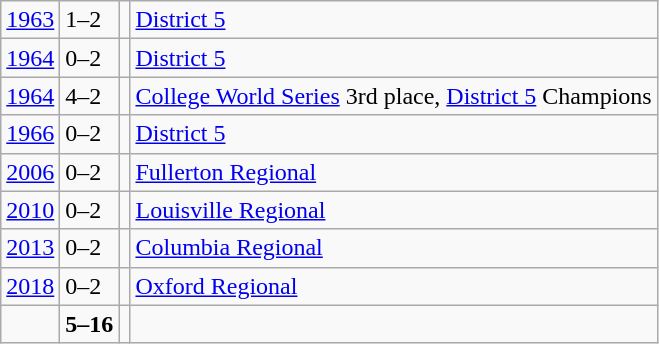<table class="wikitable">
<tr>
<td><a href='#'>1963</a></td>
<td>1–2</td>
<td></td>
<td><a href='#'>District 5</a></td>
</tr>
<tr>
<td><a href='#'>1964</a></td>
<td>0–2</td>
<td></td>
<td><a href='#'>District 5</a></td>
</tr>
<tr>
<td><a href='#'>1964</a></td>
<td>4–2</td>
<td></td>
<td><a href='#'>College World Series</a> 3rd place, <a href='#'>District 5</a> Champions</td>
</tr>
<tr>
<td><a href='#'>1966</a></td>
<td>0–2</td>
<td></td>
<td><a href='#'>District 5</a></td>
</tr>
<tr>
<td><a href='#'>2006</a></td>
<td>0–2</td>
<td></td>
<td><a href='#'>Fullerton Regional</a></td>
</tr>
<tr>
<td><a href='#'>2010</a></td>
<td>0–2</td>
<td></td>
<td><a href='#'>Louisville Regional</a></td>
</tr>
<tr>
<td><a href='#'>2013</a></td>
<td>0–2</td>
<td></td>
<td><a href='#'>Columbia Regional</a></td>
</tr>
<tr>
<td><a href='#'>2018</a></td>
<td>0–2</td>
<td></td>
<td><a href='#'>Oxford Regional</a></td>
</tr>
<tr>
<td></td>
<td><strong>5–16</strong></td>
<td><strong></strong></td>
<td></td>
</tr>
</table>
